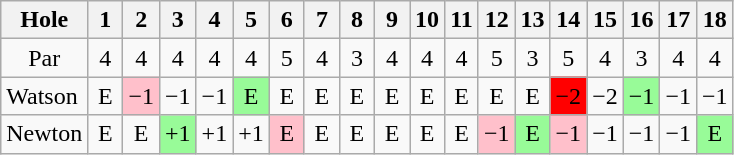<table class="wikitable" style="text-align:center">
<tr>
<th>Hole</th>
<th> 1 </th>
<th> 2 </th>
<th> 3 </th>
<th> 4 </th>
<th> 5 </th>
<th> 6 </th>
<th> 7 </th>
<th> 8 </th>
<th> 9 </th>
<th>10</th>
<th>11</th>
<th>12</th>
<th>13</th>
<th>14</th>
<th>15</th>
<th>16</th>
<th>17</th>
<th>18</th>
</tr>
<tr>
<td>Par</td>
<td>4</td>
<td>4</td>
<td>4</td>
<td>4</td>
<td>4</td>
<td>5</td>
<td>4</td>
<td>3</td>
<td>4</td>
<td>4</td>
<td>4</td>
<td>5</td>
<td>3</td>
<td>5</td>
<td>4</td>
<td>3</td>
<td>4</td>
<td>4</td>
</tr>
<tr>
<td align=left> Watson</td>
<td>E</td>
<td style="background: Pink;">−1</td>
<td>−1</td>
<td>−1</td>
<td style="background: PaleGreen;">E</td>
<td>E</td>
<td>E</td>
<td>E</td>
<td>E</td>
<td>E</td>
<td>E</td>
<td>E</td>
<td>E</td>
<td style="background: Red;">−2</td>
<td>−2</td>
<td style="background: PaleGreen;">−1</td>
<td>−1</td>
<td>−1</td>
</tr>
<tr>
<td align=left> Newton</td>
<td>E</td>
<td>E</td>
<td style="background: PaleGreen;">+1</td>
<td>+1</td>
<td>+1</td>
<td style="background: Pink;">E</td>
<td>E</td>
<td>E</td>
<td>E</td>
<td>E</td>
<td>E</td>
<td style="background: Pink;">−1</td>
<td style="background: PaleGreen;">E</td>
<td style="background: Pink;">−1</td>
<td>−1</td>
<td>−1</td>
<td>−1</td>
<td style="background: PaleGreen;">E</td>
</tr>
</table>
